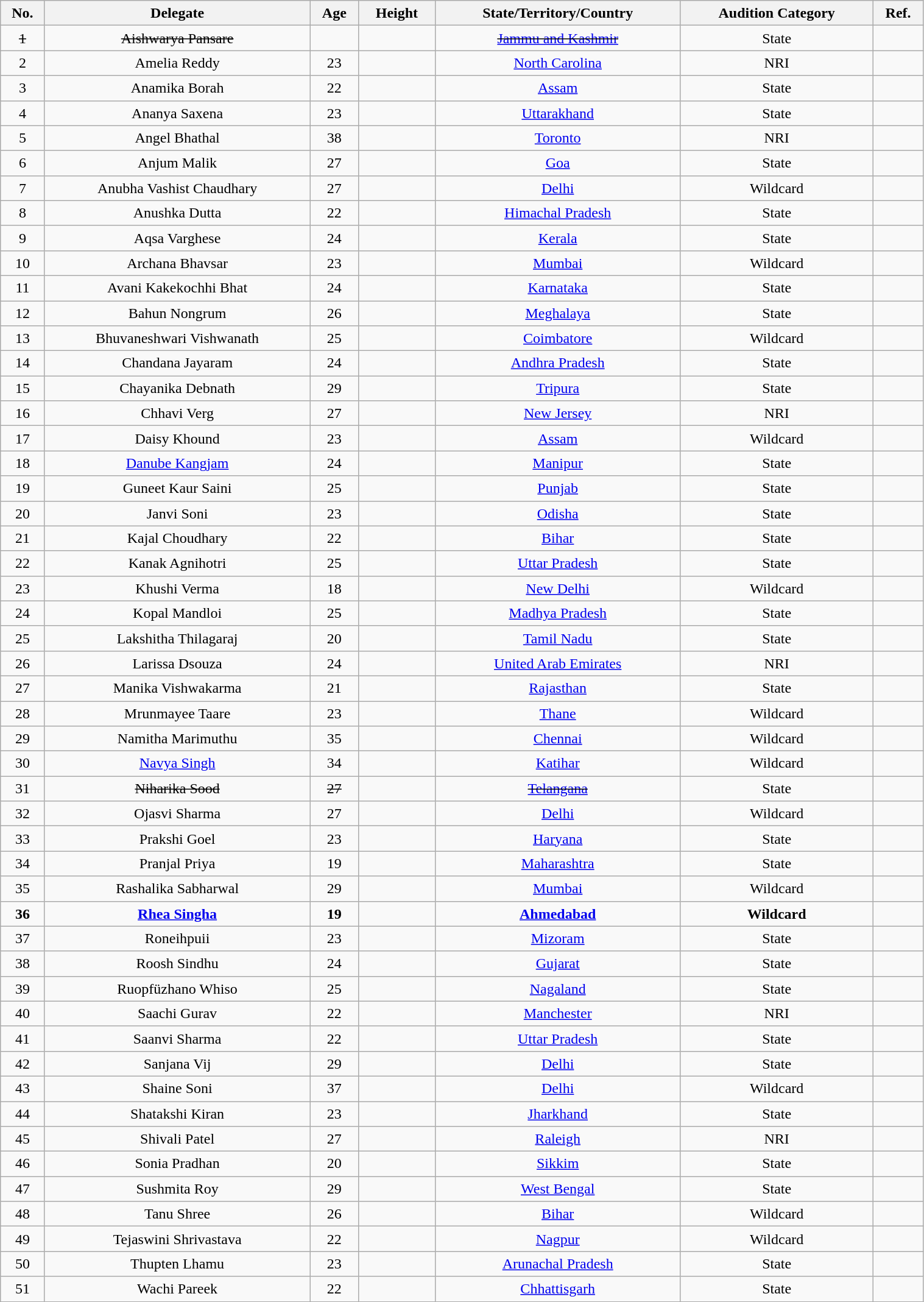<table class="wikitable" style="text-align:center; line-height:20px; font-size:100%; width:80%;">
<tr>
<th>No.</th>
<th>Delegate</th>
<th>Age</th>
<th>Height</th>
<th>State/Territory/Country</th>
<th>Audition Category</th>
<th>Ref.</th>
</tr>
<tr>
<td><s>1</s></td>
<td><s>Aishwarya Pansare</s></td>
<td></td>
<td></td>
<td><s><a href='#'>Jammu and Kashmir</a></s></td>
<td>State</td>
<td></td>
</tr>
<tr>
<td>2</td>
<td>Amelia Reddy</td>
<td>23</td>
<td></td>
<td><a href='#'>North Carolina</a></td>
<td>NRI</td>
<td></td>
</tr>
<tr>
<td>3</td>
<td>Anamika Borah</td>
<td>22</td>
<td></td>
<td><a href='#'>Assam</a></td>
<td>State</td>
<td></td>
</tr>
<tr>
<td>4</td>
<td>Ananya Saxena</td>
<td>23</td>
<td></td>
<td><a href='#'>Uttarakhand</a></td>
<td>State</td>
<td></td>
</tr>
<tr>
<td>5</td>
<td>Angel Bhathal</td>
<td>38</td>
<td></td>
<td><a href='#'>Toronto</a></td>
<td>NRI</td>
<td></td>
</tr>
<tr>
<td>6</td>
<td>Anjum Malik</td>
<td>27</td>
<td></td>
<td><a href='#'>Goa</a></td>
<td>State</td>
<td></td>
</tr>
<tr>
<td>7</td>
<td>Anubha Vashist Chaudhary</td>
<td>27</td>
<td></td>
<td><a href='#'>Delhi</a></td>
<td>Wildcard</td>
<td></td>
</tr>
<tr>
<td>8</td>
<td>Anushka Dutta</td>
<td>22</td>
<td></td>
<td><a href='#'>Himachal Pradesh</a></td>
<td>State</td>
<td></td>
</tr>
<tr>
<td>9</td>
<td>Aqsa Varghese</td>
<td>24</td>
<td></td>
<td><a href='#'>Kerala</a></td>
<td>State</td>
<td></td>
</tr>
<tr>
<td>10</td>
<td>Archana Bhavsar</td>
<td>23</td>
<td></td>
<td><a href='#'>Mumbai</a></td>
<td>Wildcard</td>
<td></td>
</tr>
<tr>
<td>11</td>
<td>Avani Kakekochhi Bhat</td>
<td>24</td>
<td></td>
<td><a href='#'>Karnataka</a></td>
<td>State</td>
<td></td>
</tr>
<tr>
<td>12</td>
<td>Bahun Nongrum</td>
<td>26</td>
<td></td>
<td><a href='#'>Meghalaya</a></td>
<td>State</td>
<td></td>
</tr>
<tr>
<td>13</td>
<td>Bhuvaneshwari Vishwanath</td>
<td>25</td>
<td></td>
<td><a href='#'>Coimbatore</a></td>
<td>Wildcard</td>
<td></td>
</tr>
<tr>
<td>14</td>
<td>Chandana Jayaram</td>
<td>24</td>
<td></td>
<td><a href='#'>Andhra Pradesh</a></td>
<td>State</td>
<td></td>
</tr>
<tr>
<td>15</td>
<td>Chayanika Debnath</td>
<td>29</td>
<td></td>
<td><a href='#'>Tripura</a></td>
<td>State</td>
<td></td>
</tr>
<tr>
<td>16</td>
<td>Chhavi Verg</td>
<td>27</td>
<td></td>
<td><a href='#'>New Jersey</a></td>
<td>NRI</td>
<td></td>
</tr>
<tr>
<td>17</td>
<td>Daisy Khound</td>
<td>23</td>
<td></td>
<td><a href='#'>Assam</a></td>
<td>Wildcard</td>
<td></td>
</tr>
<tr>
<td>18</td>
<td><a href='#'>Danube Kangjam</a></td>
<td>24</td>
<td></td>
<td><a href='#'>Manipur</a></td>
<td>State</td>
<td></td>
</tr>
<tr>
<td>19</td>
<td>Guneet Kaur Saini</td>
<td>25</td>
<td></td>
<td><a href='#'>Punjab</a></td>
<td>State</td>
<td></td>
</tr>
<tr>
<td>20</td>
<td>Janvi Soni</td>
<td>23</td>
<td></td>
<td><a href='#'>Odisha</a></td>
<td>State</td>
<td></td>
</tr>
<tr>
<td>21</td>
<td>Kajal Choudhary</td>
<td>22</td>
<td></td>
<td><a href='#'>Bihar</a></td>
<td>State</td>
<td></td>
</tr>
<tr>
<td>22</td>
<td>Kanak Agnihotri</td>
<td>25</td>
<td></td>
<td><a href='#'>Uttar Pradesh</a></td>
<td>State</td>
<td></td>
</tr>
<tr>
<td>23</td>
<td>Khushi Verma</td>
<td>18</td>
<td></td>
<td><a href='#'>New Delhi</a></td>
<td>Wildcard</td>
<td></td>
</tr>
<tr>
<td>24</td>
<td>Kopal Mandloi</td>
<td>25</td>
<td></td>
<td><a href='#'>Madhya Pradesh</a></td>
<td>State</td>
<td></td>
</tr>
<tr>
<td>25</td>
<td>Lakshitha Thilagaraj</td>
<td>20</td>
<td></td>
<td><a href='#'>Tamil Nadu</a></td>
<td>State</td>
<td></td>
</tr>
<tr>
<td>26</td>
<td>Larissa Dsouza</td>
<td>24</td>
<td></td>
<td><a href='#'>United Arab Emirates</a></td>
<td>NRI</td>
<td></td>
</tr>
<tr>
<td>27</td>
<td>Manika Vishwakarma</td>
<td>21</td>
<td></td>
<td><a href='#'>Rajasthan</a></td>
<td>State</td>
<td></td>
</tr>
<tr>
<td>28</td>
<td>Mrunmayee Taare</td>
<td>23</td>
<td></td>
<td><a href='#'>Thane</a></td>
<td>Wildcard</td>
<td></td>
</tr>
<tr>
<td>29</td>
<td>Namitha Marimuthu</td>
<td>35</td>
<td></td>
<td><a href='#'>Chennai</a></td>
<td>Wildcard</td>
<td></td>
</tr>
<tr>
<td>30</td>
<td><a href='#'>Navya Singh</a></td>
<td>34</td>
<td></td>
<td><a href='#'>Katihar</a></td>
<td>Wildcard</td>
<td></td>
</tr>
<tr>
<td>31</td>
<td><s>Niharika Sood</s></td>
<td><s>27</s></td>
<td><s></s></td>
<td><s><a href='#'>Telangana</a></s></td>
<td>State</td>
<td></td>
</tr>
<tr>
<td>32</td>
<td>Ojasvi Sharma</td>
<td>27</td>
<td></td>
<td><a href='#'>Delhi</a></td>
<td>Wildcard</td>
<td></td>
</tr>
<tr>
<td>33</td>
<td>Prakshi Goel</td>
<td>23</td>
<td></td>
<td><a href='#'>Haryana</a></td>
<td>State</td>
<td></td>
</tr>
<tr>
<td>34</td>
<td>Pranjal Priya</td>
<td>19</td>
<td></td>
<td><a href='#'>Maharashtra</a></td>
<td>State</td>
<td></td>
</tr>
<tr>
<td>35</td>
<td>Rashalika Sabharwal</td>
<td>29</td>
<td></td>
<td><a href='#'>Mumbai</a></td>
<td>Wildcard</td>
<td></td>
</tr>
<tr>
<td><strong>36</strong></td>
<td><strong><a href='#'>Rhea Singha</a></strong></td>
<td><strong>19</strong></td>
<td><strong></strong></td>
<td><strong><a href='#'>Ahmedabad</a></strong></td>
<td><strong>Wildcard</strong></td>
<td></td>
</tr>
<tr>
<td>37</td>
<td>Roneihpuii</td>
<td>23</td>
<td></td>
<td><a href='#'>Mizoram</a></td>
<td>State</td>
<td></td>
</tr>
<tr>
<td>38</td>
<td>Roosh Sindhu</td>
<td>24</td>
<td></td>
<td><a href='#'>Gujarat</a></td>
<td>State</td>
<td></td>
</tr>
<tr>
<td>39</td>
<td>Ruopfüzhano Whiso</td>
<td>25</td>
<td></td>
<td><a href='#'>Nagaland</a></td>
<td>State</td>
<td></td>
</tr>
<tr>
<td>40</td>
<td>Saachi Gurav</td>
<td>22</td>
<td></td>
<td><a href='#'>Manchester</a></td>
<td>NRI</td>
<td></td>
</tr>
<tr>
<td>41</td>
<td>Saanvi Sharma</td>
<td>22</td>
<td></td>
<td><a href='#'>Uttar Pradesh</a></td>
<td>State</td>
<td></td>
</tr>
<tr>
<td>42</td>
<td>Sanjana Vij</td>
<td>29</td>
<td></td>
<td><a href='#'>Delhi</a></td>
<td>State</td>
<td></td>
</tr>
<tr>
<td>43</td>
<td>Shaine Soni</td>
<td>37</td>
<td></td>
<td><a href='#'>Delhi</a></td>
<td>Wildcard</td>
<td></td>
</tr>
<tr>
<td>44</td>
<td>Shatakshi Kiran</td>
<td>23</td>
<td></td>
<td><a href='#'>Jharkhand</a></td>
<td>State</td>
<td></td>
</tr>
<tr>
<td>45</td>
<td>Shivali Patel</td>
<td>27</td>
<td></td>
<td><a href='#'>Raleigh</a></td>
<td>NRI</td>
<td></td>
</tr>
<tr>
<td>46</td>
<td>Sonia Pradhan</td>
<td>20</td>
<td></td>
<td><a href='#'>Sikkim</a></td>
<td>State</td>
<td></td>
</tr>
<tr>
<td>47</td>
<td>Sushmita Roy</td>
<td>29</td>
<td></td>
<td><a href='#'>West Bengal</a></td>
<td>State</td>
<td></td>
</tr>
<tr>
<td>48</td>
<td>Tanu Shree</td>
<td>26</td>
<td></td>
<td><a href='#'>Bihar</a></td>
<td>Wildcard</td>
<td></td>
</tr>
<tr>
<td>49</td>
<td>Tejaswini Shrivastava</td>
<td>22</td>
<td></td>
<td><a href='#'>Nagpur</a></td>
<td>Wildcard</td>
<td></td>
</tr>
<tr>
<td>50</td>
<td>Thupten Lhamu</td>
<td>23</td>
<td></td>
<td><a href='#'>Arunachal Pradesh</a></td>
<td>State</td>
<td></td>
</tr>
<tr>
<td>51</td>
<td>Wachi Pareek</td>
<td>22</td>
<td></td>
<td><a href='#'>Chhattisgarh</a></td>
<td>State</td>
<td></td>
</tr>
</table>
